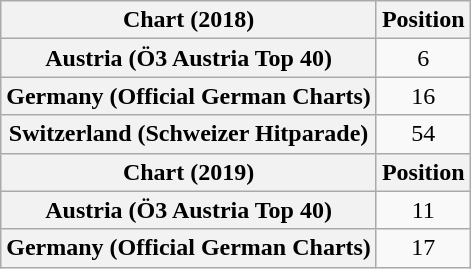<table class="wikitable sortable plainrowheaders" style="text-align:center">
<tr>
<th scope="col">Chart (2018)</th>
<th scope="col">Position</th>
</tr>
<tr>
<th scope="row">Austria (Ö3 Austria Top 40)</th>
<td>6</td>
</tr>
<tr>
<th scope="row">Germany (Official German Charts)</th>
<td>16</td>
</tr>
<tr>
<th scope="row">Switzerland (Schweizer Hitparade)</th>
<td>54</td>
</tr>
<tr>
<th scope="col">Chart (2019)</th>
<th scope="col">Position</th>
</tr>
<tr>
<th scope="row">Austria (Ö3 Austria Top 40)</th>
<td>11</td>
</tr>
<tr>
<th scope="row">Germany (Official German Charts)</th>
<td>17</td>
</tr>
</table>
